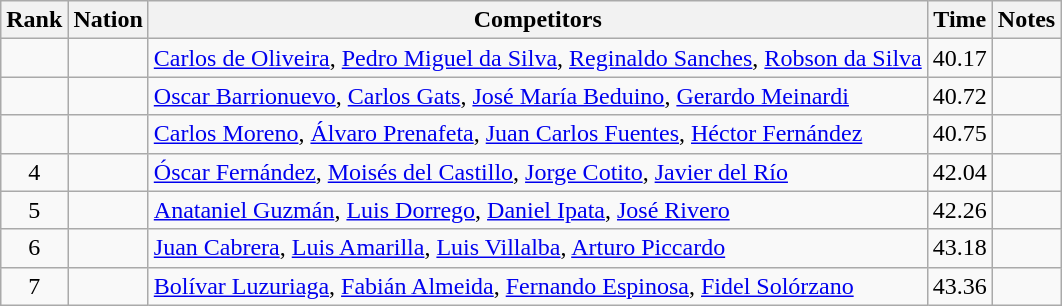<table class="wikitable sortable" style="text-align:center">
<tr>
<th>Rank</th>
<th>Nation</th>
<th>Competitors</th>
<th>Time</th>
<th>Notes</th>
</tr>
<tr>
<td></td>
<td align=left></td>
<td align=left><a href='#'>Carlos de Oliveira</a>, <a href='#'>Pedro Miguel da Silva</a>, <a href='#'>Reginaldo Sanches</a>, <a href='#'>Robson  da Silva</a></td>
<td>40.17</td>
<td></td>
</tr>
<tr>
<td></td>
<td align=left></td>
<td align=left><a href='#'>Oscar Barrionuevo</a>, <a href='#'>Carlos Gats</a>, <a href='#'>José María Beduino</a>, <a href='#'>Gerardo Meinardi</a></td>
<td>40.72</td>
<td></td>
</tr>
<tr>
<td></td>
<td align=left></td>
<td align=left><a href='#'>Carlos Moreno</a>, <a href='#'>Álvaro Prenafeta</a>, <a href='#'>Juan Carlos Fuentes</a>, <a href='#'>Héctor Fernández</a></td>
<td>40.75</td>
<td></td>
</tr>
<tr>
<td>4</td>
<td align=left></td>
<td align=left><a href='#'>Óscar Fernández</a>, <a href='#'>Moisés del Castillo</a>, <a href='#'>Jorge Cotito</a>, <a href='#'>Javier del Río</a></td>
<td>42.04</td>
<td></td>
</tr>
<tr>
<td>5</td>
<td align=left></td>
<td align=left><a href='#'>Anataniel Guzmán</a>, <a href='#'>Luis Dorrego</a>, <a href='#'>Daniel Ipata</a>, <a href='#'>José Rivero</a></td>
<td>42.26</td>
<td></td>
</tr>
<tr>
<td>6</td>
<td align=left></td>
<td align=left><a href='#'>Juan Cabrera</a>, <a href='#'>Luis Amarilla</a>, <a href='#'>Luis Villalba</a>, <a href='#'>Arturo Piccardo</a></td>
<td>43.18</td>
<td></td>
</tr>
<tr>
<td>7</td>
<td align=left></td>
<td align=left><a href='#'>Bolívar Luzuriaga</a>, <a href='#'>Fabián Almeida</a>, <a href='#'>Fernando Espinosa</a>, <a href='#'>Fidel Solórzano</a></td>
<td>43.36</td>
<td></td>
</tr>
</table>
